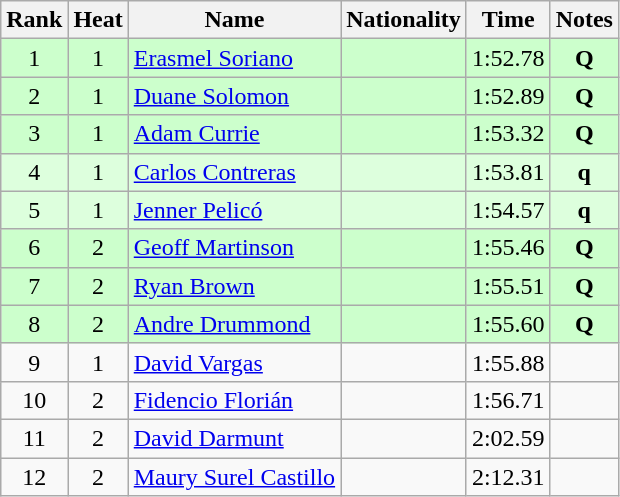<table class="wikitable sortable" style="text-align:center">
<tr>
<th>Rank</th>
<th>Heat</th>
<th>Name</th>
<th>Nationality</th>
<th>Time</th>
<th>Notes</th>
</tr>
<tr bgcolor=ccffcc>
<td align=center>1</td>
<td align=center>1</td>
<td align=left><a href='#'>Erasmel Soriano</a></td>
<td align=left></td>
<td>1:52.78</td>
<td><strong>Q</strong></td>
</tr>
<tr bgcolor=ccffcc>
<td align=center>2</td>
<td align=center>1</td>
<td align=left><a href='#'>Duane Solomon</a></td>
<td align=left></td>
<td>1:52.89</td>
<td><strong>Q</strong></td>
</tr>
<tr bgcolor=ccffcc>
<td align=center>3</td>
<td align=center>1</td>
<td align=left><a href='#'>Adam Currie</a></td>
<td align=left></td>
<td>1:53.32</td>
<td><strong>Q</strong></td>
</tr>
<tr bgcolor=ddffdd>
<td align=center>4</td>
<td align=center>1</td>
<td align=left><a href='#'>Carlos Contreras</a></td>
<td align=left></td>
<td>1:53.81</td>
<td><strong>q</strong></td>
</tr>
<tr bgcolor=ddffdd>
<td align=center>5</td>
<td align=center>1</td>
<td align=left><a href='#'>Jenner Pelicó</a></td>
<td align=left></td>
<td>1:54.57</td>
<td><strong>q</strong></td>
</tr>
<tr bgcolor=ccffcc>
<td align=center>6</td>
<td align=center>2</td>
<td align=left><a href='#'>Geoff Martinson</a></td>
<td align=left></td>
<td>1:55.46</td>
<td><strong>Q</strong></td>
</tr>
<tr bgcolor=ccffcc>
<td align=center>7</td>
<td align=center>2</td>
<td align=left><a href='#'>Ryan Brown</a></td>
<td align=left></td>
<td>1:55.51</td>
<td><strong>Q</strong></td>
</tr>
<tr bgcolor=ccffcc>
<td align=center>8</td>
<td align=center>2</td>
<td align=left><a href='#'>Andre Drummond</a></td>
<td align=left></td>
<td>1:55.60</td>
<td><strong>Q</strong></td>
</tr>
<tr>
<td align=center>9</td>
<td align=center>1</td>
<td align=left><a href='#'>David Vargas</a></td>
<td align=left></td>
<td>1:55.88</td>
<td></td>
</tr>
<tr>
<td align=center>10</td>
<td align=center>2</td>
<td align=left><a href='#'>Fidencio Florián</a></td>
<td align=left></td>
<td>1:56.71</td>
<td></td>
</tr>
<tr>
<td align=center>11</td>
<td align=center>2</td>
<td align=left><a href='#'>David Darmunt</a></td>
<td align=left></td>
<td>2:02.59</td>
<td></td>
</tr>
<tr>
<td align=center>12</td>
<td align=center>2</td>
<td align=left><a href='#'>Maury Surel Castillo</a></td>
<td align=left></td>
<td>2:12.31</td>
<td></td>
</tr>
</table>
